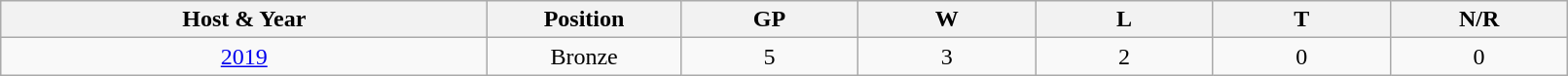<table class="wikitable" style="text-align: center; width:85%">
<tr>
<th width=150>Host & Year</th>
<th width=50>Position</th>
<th width=50>GP</th>
<th width=50>W</th>
<th width=50>L</th>
<th width=50>T</th>
<th width=50>N/R</th>
</tr>
<tr>
<td><a href='#'>2019</a></td>
<td>Bronze</td>
<td>5</td>
<td>3</td>
<td>2</td>
<td>0</td>
<td>0</td>
</tr>
</table>
